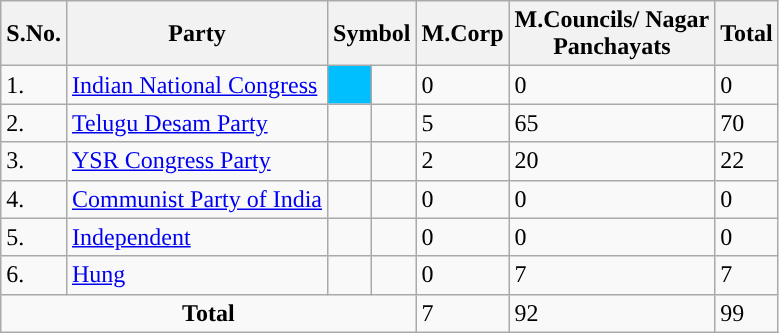<table class="wikitable sortable">
<tr>
<th><strong>S.No.</strong></th>
<th><strong>Party</strong></th>
<th colspan="2"><strong>Symbol</strong></th>
<th>M.Corp</th>
<th>M.Councils/ Nagar<br>Panchayats</th>
<th>Total</th>
</tr>
<tr>
<td>1.</td>
<td><a href='#'>Indian National Congress</a></td>
<td bgcolor="#00BFFF"></td>
<td></td>
<td>0</td>
<td>0</td>
<td>0</td>
</tr>
<tr>
<td>2.</td>
<td><a href='#'>Telugu Desam Party</a></td>
<td></td>
<td></td>
<td>5</td>
<td>65</td>
<td>70</td>
</tr>
<tr>
<td>3.</td>
<td><a href='#'>YSR Congress Party</a></td>
<td></td>
<td></td>
<td>2</td>
<td>20</td>
<td>22</td>
</tr>
<tr>
<td>4.</td>
<td><a href='#'>Communist Party of India</a></td>
<td></td>
<td></td>
<td>0</td>
<td>0</td>
<td>0</td>
</tr>
<tr>
<td>5.</td>
<td><a href='#'>Independent</a></td>
<td></td>
<td></td>
<td>0</td>
<td>0</td>
<td>0</td>
</tr>
<tr>
<td>6.</td>
<td><a href='#'>Hung</a></td>
<td></td>
<td></td>
<td>0</td>
<td>7</td>
<td>7</td>
</tr>
<tr>
<td colspan="4" align="center"><strong>Total</strong></td>
<td>7</td>
<td>92</td>
<td>99</td>
</tr>
</table>
